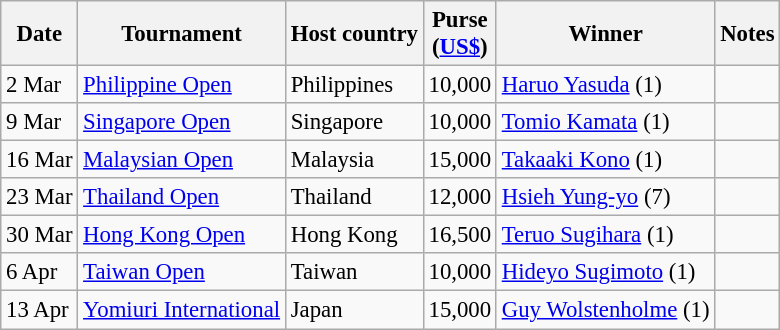<table class="wikitable" style="font-size:95%">
<tr>
<th>Date</th>
<th>Tournament</th>
<th>Host country</th>
<th>Purse<br>(<a href='#'>US$</a>)</th>
<th>Winner</th>
<th>Notes</th>
</tr>
<tr>
<td>2 Mar</td>
<td><a href='#'>Philippine Open</a></td>
<td>Philippines</td>
<td align=right>10,000</td>
<td> <a href='#'>Haruo Yasuda</a> (1)</td>
<td></td>
</tr>
<tr>
<td>9 Mar</td>
<td><a href='#'>Singapore Open</a></td>
<td>Singapore</td>
<td align=right>10,000</td>
<td> <a href='#'>Tomio Kamata</a> (1)</td>
<td></td>
</tr>
<tr>
<td>16 Mar</td>
<td><a href='#'>Malaysian Open</a></td>
<td>Malaysia</td>
<td align=right>15,000</td>
<td> <a href='#'>Takaaki Kono</a> (1)</td>
<td></td>
</tr>
<tr>
<td>23 Mar</td>
<td><a href='#'>Thailand Open</a></td>
<td>Thailand</td>
<td align=right>12,000</td>
<td> <a href='#'>Hsieh Yung-yo</a> (7)</td>
<td></td>
</tr>
<tr>
<td>30 Mar</td>
<td><a href='#'>Hong Kong Open</a></td>
<td>Hong Kong</td>
<td align=right>16,500</td>
<td> <a href='#'>Teruo Sugihara</a> (1)</td>
<td></td>
</tr>
<tr>
<td>6 Apr</td>
<td><a href='#'>Taiwan Open</a></td>
<td>Taiwan</td>
<td align=right>10,000</td>
<td> <a href='#'>Hideyo Sugimoto</a> (1)</td>
<td></td>
</tr>
<tr>
<td>13 Apr</td>
<td><a href='#'>Yomiuri International</a></td>
<td>Japan</td>
<td align=right>15,000</td>
<td> <a href='#'>Guy Wolstenholme</a> (1)</td>
<td></td>
</tr>
</table>
